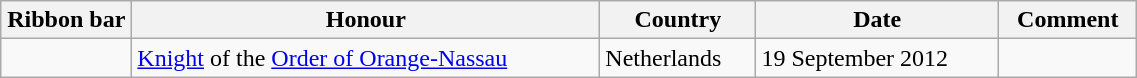<table class="wikitable" style="width:60%;">
<tr>
<th style="width:80px;">Ribbon bar</th>
<th>Honour</th>
<th>Country</th>
<th>Date</th>
<th>Comment</th>
</tr>
<tr>
<td></td>
<td><a href='#'>Knight</a> of the <a href='#'>Order of Orange-Nassau</a></td>
<td>Netherlands</td>
<td>19 September 2012</td>
<td></td>
</tr>
</table>
